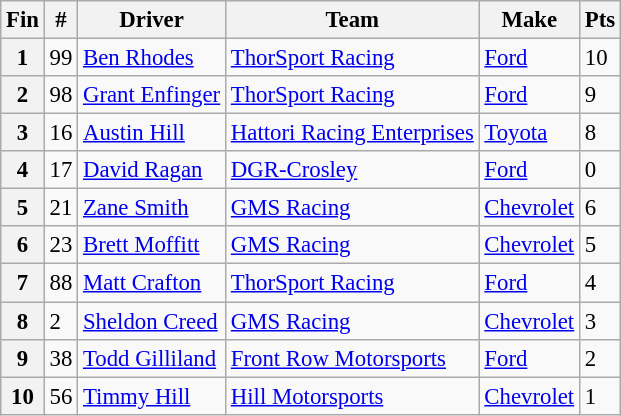<table class="wikitable" style="font-size:95%">
<tr>
<th>Fin</th>
<th>#</th>
<th>Driver</th>
<th>Team</th>
<th>Make</th>
<th>Pts</th>
</tr>
<tr>
<th>1</th>
<td>99</td>
<td><a href='#'>Ben Rhodes</a></td>
<td><a href='#'>ThorSport Racing</a></td>
<td><a href='#'>Ford</a></td>
<td>10</td>
</tr>
<tr>
<th>2</th>
<td>98</td>
<td><a href='#'>Grant Enfinger</a></td>
<td><a href='#'>ThorSport Racing</a></td>
<td><a href='#'>Ford</a></td>
<td>9</td>
</tr>
<tr>
<th>3</th>
<td>16</td>
<td><a href='#'>Austin Hill</a></td>
<td><a href='#'>Hattori Racing Enterprises</a></td>
<td><a href='#'>Toyota</a></td>
<td>8</td>
</tr>
<tr>
<th>4</th>
<td>17</td>
<td><a href='#'>David Ragan</a></td>
<td><a href='#'>DGR-Crosley</a></td>
<td><a href='#'>Ford</a></td>
<td>0</td>
</tr>
<tr>
<th>5</th>
<td>21</td>
<td><a href='#'>Zane Smith</a></td>
<td><a href='#'>GMS Racing</a></td>
<td><a href='#'>Chevrolet</a></td>
<td>6</td>
</tr>
<tr>
<th>6</th>
<td>23</td>
<td><a href='#'>Brett Moffitt</a></td>
<td><a href='#'>GMS Racing</a></td>
<td><a href='#'>Chevrolet</a></td>
<td>5</td>
</tr>
<tr>
<th>7</th>
<td>88</td>
<td><a href='#'>Matt Crafton</a></td>
<td><a href='#'>ThorSport Racing</a></td>
<td><a href='#'>Ford</a></td>
<td>4</td>
</tr>
<tr>
<th>8</th>
<td>2</td>
<td><a href='#'>Sheldon Creed</a></td>
<td><a href='#'>GMS Racing</a></td>
<td><a href='#'>Chevrolet</a></td>
<td>3</td>
</tr>
<tr>
<th>9</th>
<td>38</td>
<td><a href='#'>Todd Gilliland</a></td>
<td><a href='#'>Front Row Motorsports</a></td>
<td><a href='#'>Ford</a></td>
<td>2</td>
</tr>
<tr>
<th>10</th>
<td>56</td>
<td><a href='#'>Timmy Hill</a></td>
<td><a href='#'>Hill Motorsports</a></td>
<td><a href='#'>Chevrolet</a></td>
<td>1</td>
</tr>
</table>
